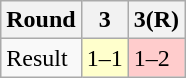<table class="wikitable">
<tr>
<th>Round</th>
<th>3</th>
<th>3(R)</th>
</tr>
<tr>
<td>Result</td>
<td bgcolor="#FFFFCC">1–1</td>
<td bgcolor="#FFCCCC">1–2</td>
</tr>
</table>
